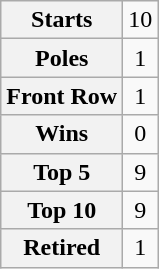<table class="wikitable" style="text-align:center">
<tr>
<th>Starts</th>
<td>10</td>
</tr>
<tr>
<th>Poles</th>
<td>1</td>
</tr>
<tr>
<th>Front Row</th>
<td>1</td>
</tr>
<tr>
<th>Wins</th>
<td>0</td>
</tr>
<tr>
<th>Top 5</th>
<td>9</td>
</tr>
<tr>
<th>Top 10</th>
<td>9</td>
</tr>
<tr>
<th>Retired</th>
<td>1</td>
</tr>
</table>
